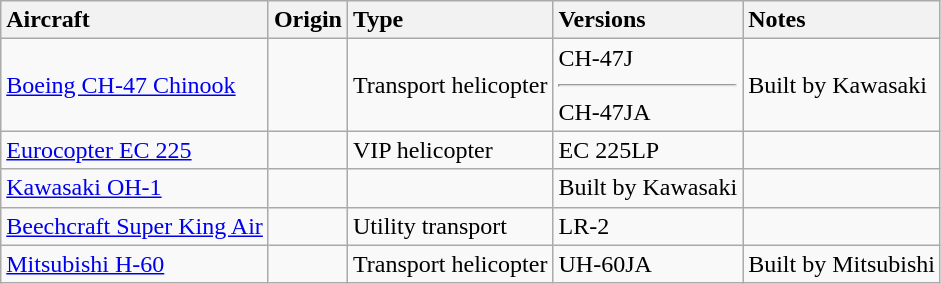<table class="wikitable">
<tr>
<th style="text-align: left;">Aircraft</th>
<th style="text-align: left;">Origin</th>
<th style="text-align: left;">Type</th>
<th style="text-align: left;">Versions</th>
<th style="text-align: left;">Notes</th>
</tr>
<tr>
<td><a href='#'>Boeing CH-47 Chinook</a></td>
<td></td>
<td>Transport helicopter</td>
<td>CH-47J<hr>CH-47JA</td>
<td>Built by Kawasaki</td>
</tr>
<tr>
<td><a href='#'>Eurocopter EC 225</a></td>
<td></td>
<td>VIP helicopter</td>
<td>EC 225LP</td>
<td></td>
</tr>
<tr>
<td><a href='#'>Kawasaki OH-1</a></td>
<td></td>
<td Scout helicopter></td>
<td>Built by Kawasaki</td>
</tr>
<tr>
<td><a href='#'>Beechcraft Super King Air</a></td>
<td></td>
<td>Utility transport</td>
<td>LR-2</td>
<td></td>
</tr>
<tr>
<td><a href='#'>Mitsubishi H-60</a></td>
<td></td>
<td>Transport helicopter</td>
<td>UH-60JA</td>
<td>Built by Mitsubishi</td>
</tr>
</table>
